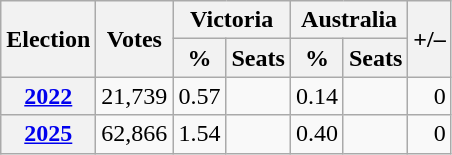<table class=wikitable style="text-align: right;">
<tr>
<th rowspan=2>Election</th>
<th rowspan=2>Votes</th>
<th colspan=2>Victoria</th>
<th colspan=2>Australia</th>
<th rowspan=2>+/–</th>
</tr>
<tr>
<th>%</th>
<th>Seats</th>
<th>%</th>
<th>Seats</th>
</tr>
<tr>
<th><a href='#'>2022</a></th>
<td>21,739</td>
<td>0.57</td>
<td></td>
<td>0.14</td>
<td></td>
<td> 0</td>
</tr>
<tr>
<th><a href='#'>2025</a></th>
<td>62,866</td>
<td>1.54</td>
<td></td>
<td>0.40</td>
<td></td>
<td> 0</td>
</tr>
</table>
